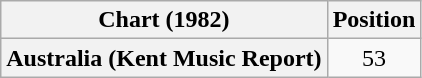<table class="wikitable plainrowheaders" style="text-align:center">
<tr>
<th>Chart (1982)</th>
<th>Position</th>
</tr>
<tr>
<th scope="row">Australia (Kent Music Report)</th>
<td>53</td>
</tr>
</table>
